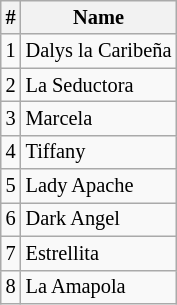<table style="font-size: 85%" class="wikitable sortable">
<tr>
<th>#</th>
<th>Name</th>
</tr>
<tr>
<td>1</td>
<td>Dalys la Caribeña</td>
</tr>
<tr>
<td>2</td>
<td>La Seductora</td>
</tr>
<tr>
<td>3</td>
<td>Marcela</td>
</tr>
<tr>
<td>4</td>
<td>Tiffany</td>
</tr>
<tr>
<td>5</td>
<td>Lady Apache</td>
</tr>
<tr>
<td>6</td>
<td>Dark Angel</td>
</tr>
<tr>
<td>7</td>
<td>Estrellita</td>
</tr>
<tr>
<td>8</td>
<td>La Amapola</td>
</tr>
</table>
